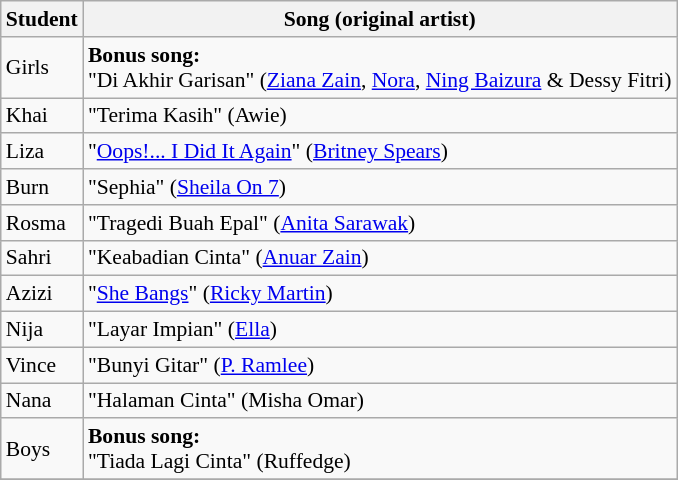<table class="wikitable" style="font-size:90%;">
<tr>
<th>Student</th>
<th>Song (original artist)</th>
</tr>
<tr>
<td>Girls</td>
<td><strong>Bonus song:</strong> <br> "Di Akhir Garisan" (<a href='#'>Ziana Zain</a>, <a href='#'>Nora</a>, <a href='#'>Ning Baizura</a> & Dessy Fitri)</td>
</tr>
<tr>
<td>Khai</td>
<td>"Terima Kasih" (Awie)</td>
</tr>
<tr>
<td>Liza</td>
<td>"<a href='#'>Oops!... I Did It Again</a>" (<a href='#'>Britney Spears</a>)</td>
</tr>
<tr>
<td>Burn</td>
<td>"Sephia" (<a href='#'>Sheila On 7</a>)</td>
</tr>
<tr>
<td>Rosma</td>
<td>"Tragedi Buah Epal" (<a href='#'>Anita Sarawak</a>)</td>
</tr>
<tr>
<td>Sahri</td>
<td>"Keabadian Cinta" (<a href='#'>Anuar Zain</a>)</td>
</tr>
<tr>
<td>Azizi</td>
<td>"<a href='#'>She Bangs</a>" (<a href='#'>Ricky Martin</a>)</td>
</tr>
<tr>
<td>Nija</td>
<td>"Layar Impian" (<a href='#'>Ella</a>)</td>
</tr>
<tr>
<td>Vince</td>
<td>"Bunyi Gitar" (<a href='#'>P. Ramlee</a>)</td>
</tr>
<tr>
<td>Nana</td>
<td>"Halaman Cinta" (Misha Omar)</td>
</tr>
<tr>
<td>Boys</td>
<td><strong>Bonus song:</strong> <br> "Tiada Lagi Cinta" (Ruffedge)</td>
</tr>
<tr>
</tr>
</table>
